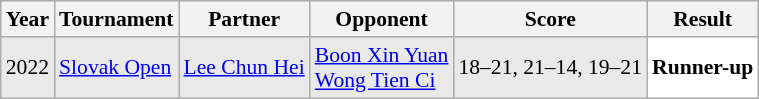<table class="sortable wikitable" style="font-size: 90%;">
<tr>
<th>Year</th>
<th>Tournament</th>
<th>Partner</th>
<th>Opponent</th>
<th>Score</th>
<th>Result</th>
</tr>
<tr style="background:#E9E9E9">
<td align="center">2022</td>
<td align="left"><a href='#'>Slovak Open</a></td>
<td align="left"> <a href='#'>Lee Chun Hei</a></td>
<td align="left"> <a href='#'>Boon Xin Yuan</a><br> <a href='#'>Wong Tien Ci</a></td>
<td align="left">18–21, 21–14, 19–21</td>
<td style="text-align:left; background:white"> <strong>Runner-up</strong></td>
</tr>
</table>
